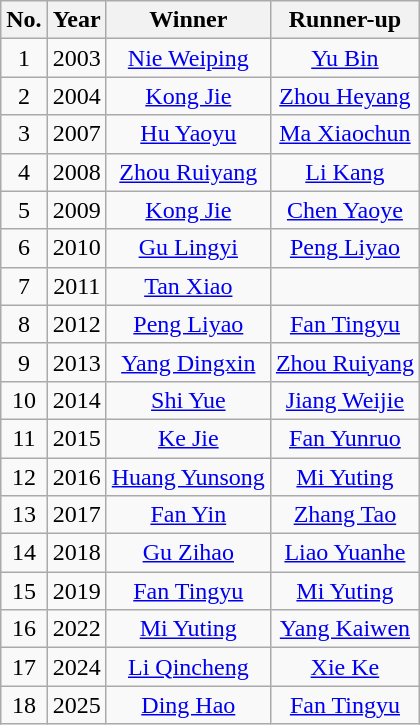<table class="wikitable" style="text-align: center;">
<tr>
<th>No.</th>
<th>Year</th>
<th>Winner</th>
<th>Runner-up</th>
</tr>
<tr>
<td>1</td>
<td>2003</td>
<td><a href='#'>Nie Weiping</a></td>
<td><a href='#'>Yu Bin</a></td>
</tr>
<tr>
<td>2</td>
<td>2004</td>
<td><a href='#'>Kong Jie</a></td>
<td><a href='#'>Zhou Heyang</a></td>
</tr>
<tr>
<td>3</td>
<td>2007</td>
<td><a href='#'>Hu Yaoyu</a></td>
<td><a href='#'>Ma Xiaochun</a></td>
</tr>
<tr>
<td>4</td>
<td>2008</td>
<td><a href='#'>Zhou Ruiyang</a></td>
<td><a href='#'>Li Kang</a></td>
</tr>
<tr>
<td>5</td>
<td>2009</td>
<td><a href='#'>Kong Jie</a></td>
<td><a href='#'>Chen Yaoye</a></td>
</tr>
<tr>
<td>6</td>
<td>2010</td>
<td><a href='#'>Gu Lingyi</a></td>
<td><a href='#'>Peng Liyao</a></td>
</tr>
<tr>
<td>7</td>
<td>2011</td>
<td><a href='#'>Tan Xiao</a></td>
<td></td>
</tr>
<tr>
<td>8</td>
<td>2012</td>
<td><a href='#'>Peng Liyao</a></td>
<td><a href='#'>Fan Tingyu</a></td>
</tr>
<tr>
<td>9</td>
<td>2013</td>
<td><a href='#'>Yang Dingxin</a></td>
<td><a href='#'>Zhou Ruiyang</a></td>
</tr>
<tr>
<td>10</td>
<td>2014</td>
<td><a href='#'>Shi Yue</a></td>
<td><a href='#'>Jiang Weijie</a></td>
</tr>
<tr>
<td>11</td>
<td>2015</td>
<td><a href='#'>Ke Jie</a></td>
<td><a href='#'>Fan Yunruo</a></td>
</tr>
<tr>
<td>12</td>
<td>2016</td>
<td><a href='#'>Huang Yunsong</a></td>
<td><a href='#'>Mi Yuting</a></td>
</tr>
<tr>
<td>13</td>
<td>2017</td>
<td><a href='#'>Fan Yin</a></td>
<td><a href='#'>Zhang Tao</a></td>
</tr>
<tr>
<td>14</td>
<td>2018</td>
<td><a href='#'>Gu Zihao</a></td>
<td><a href='#'>Liao Yuanhe</a></td>
</tr>
<tr>
<td>15</td>
<td>2019</td>
<td><a href='#'>Fan Tingyu</a></td>
<td><a href='#'>Mi Yuting</a></td>
</tr>
<tr>
<td>16</td>
<td>2022</td>
<td><a href='#'>Mi Yuting</a></td>
<td><a href='#'>Yang Kaiwen</a></td>
</tr>
<tr>
<td>17</td>
<td>2024</td>
<td><a href='#'>Li Qincheng</a></td>
<td><a href='#'>Xie Ke</a></td>
</tr>
<tr>
<td>18</td>
<td>2025</td>
<td><a href='#'>Ding Hao</a></td>
<td><a href='#'>Fan Tingyu</a></td>
</tr>
</table>
